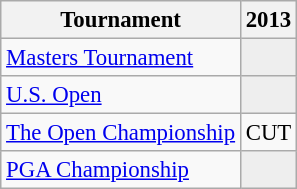<table class="wikitable" style="font-size:95%;text-align:center;">
<tr>
<th>Tournament</th>
<th>2013</th>
</tr>
<tr>
<td align=left><a href='#'>Masters Tournament</a></td>
<td style="background:#eeeeee;"></td>
</tr>
<tr>
<td align=left><a href='#'>U.S. Open</a></td>
<td style="background:#eeeeee;"></td>
</tr>
<tr>
<td align=left><a href='#'>The Open Championship</a></td>
<td>CUT</td>
</tr>
<tr>
<td align=left><a href='#'>PGA Championship</a></td>
<td style="background:#eeeeee;"></td>
</tr>
</table>
